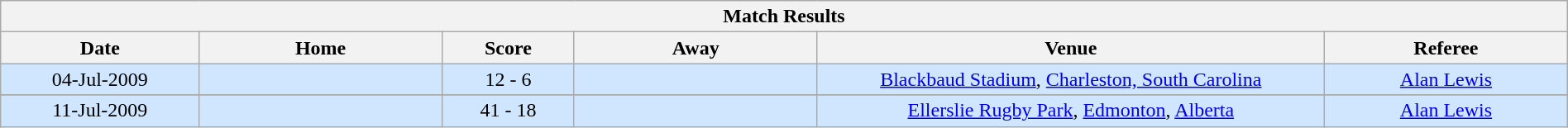<table class="wikitable" style="font-size:100%; width: 100%; text-align: center;">
<tr>
<th colspan=6>Match Results</th>
</tr>
<tr>
<th width=9%>Date</th>
<th width=11%>Home</th>
<th width=6%>Score</th>
<th width=11%>Away</th>
<th width=23%>Venue</th>
<th width=11%>Referee</th>
</tr>
<tr style="background: #D0E6FF;">
<td>04-Jul-2009</td>
<td align="right"><strong></strong></td>
<td>12 - 6</td>
<td align="left"></td>
<td><a href='#'>Blackbaud Stadium</a>, <a href='#'>Charleston, South Carolina</a></td>
<td><a href='#'>Alan Lewis</a> </td>
</tr>
<tr>
</tr>
<tr style="background: #D0E6FF;">
<td>11-Jul-2009</td>
<td align="right"><strong></strong></td>
<td>41 - 18</td>
<td align="left"></td>
<td><a href='#'>Ellerslie Rugby Park</a>, <a href='#'>Edmonton</a>, <a href='#'>Alberta</a></td>
<td><a href='#'>Alan Lewis</a> </td>
</tr>
</table>
